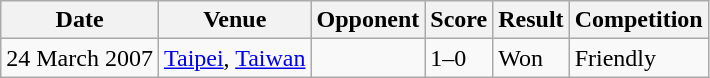<table class="wikitable">
<tr>
<th>Date</th>
<th>Venue</th>
<th>Opponent</th>
<th>Score</th>
<th>Result</th>
<th>Competition</th>
</tr>
<tr>
<td>24 March 2007</td>
<td><a href='#'>Taipei</a>, <a href='#'>Taiwan</a></td>
<td></td>
<td>1–0</td>
<td>Won</td>
<td>Friendly</td>
</tr>
</table>
